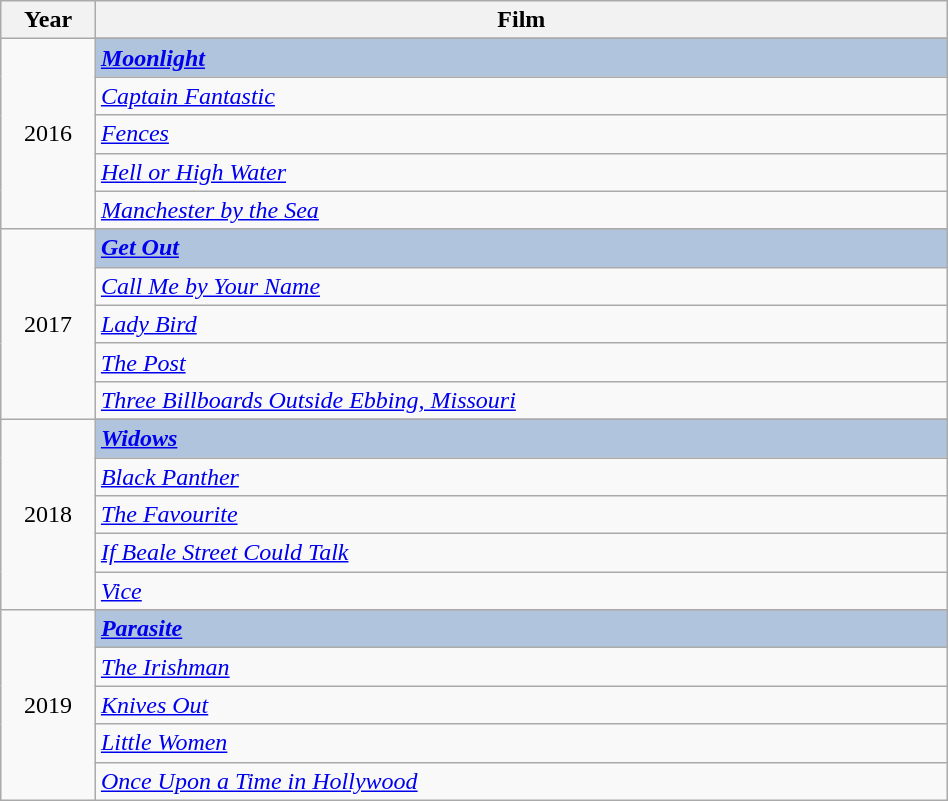<table class="wikitable" width="50%">
<tr>
<th width="10%">Year</th>
<th width="90%">Film</th>
</tr>
<tr>
<td rowspan="6" align="center">2016</td>
</tr>
<tr style="background:#B0C4DE">
<td><strong><em><a href='#'>Moonlight</a></em></strong></td>
</tr>
<tr>
<td><em><a href='#'>Captain Fantastic</a></em></td>
</tr>
<tr>
<td><em><a href='#'>Fences</a></em></td>
</tr>
<tr>
<td><em><a href='#'>Hell or High Water</a></em></td>
</tr>
<tr>
<td><em><a href='#'>Manchester by the Sea</a></em></td>
</tr>
<tr>
<td rowspan="6" align="center">2017</td>
</tr>
<tr style="background:#B0C4DE">
<td><strong><em><a href='#'>Get Out</a></em></strong></td>
</tr>
<tr>
<td><em><a href='#'>Call Me by Your Name</a></em></td>
</tr>
<tr>
<td><em><a href='#'>Lady Bird</a></em></td>
</tr>
<tr>
<td><em><a href='#'>The Post</a></em></td>
</tr>
<tr>
<td><em><a href='#'>Three Billboards Outside Ebbing, Missouri</a></em></td>
</tr>
<tr>
<td rowspan="6" align="center">2018</td>
</tr>
<tr style="background:#B0C4DE">
<td><strong><em><a href='#'>Widows</a></em></strong></td>
</tr>
<tr>
<td><em><a href='#'>Black Panther</a></em></td>
</tr>
<tr>
<td><em><a href='#'>The Favourite</a></em></td>
</tr>
<tr>
<td><em><a href='#'>If Beale Street Could Talk</a></em></td>
</tr>
<tr>
<td><em><a href='#'>Vice</a></em></td>
</tr>
<tr>
<td rowspan="6" align="center">2019</td>
</tr>
<tr style="background:#B0C4DE">
<td><strong><em><a href='#'>Parasite</a></em></strong></td>
</tr>
<tr>
<td><em><a href='#'>The Irishman</a></em></td>
</tr>
<tr>
<td><em><a href='#'>Knives Out</a></em></td>
</tr>
<tr>
<td><em><a href='#'>Little Women</a></em></td>
</tr>
<tr>
<td><em><a href='#'>Once Upon a Time in Hollywood</a></em></td>
</tr>
</table>
